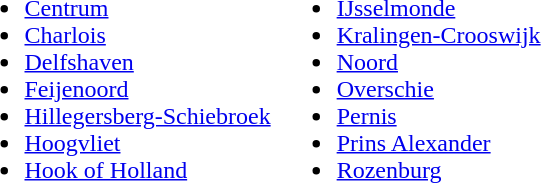<table>
<tr>
<td><br><ul><li><a href='#'>Centrum</a></li><li><a href='#'>Charlois</a></li><li><a href='#'>Delfshaven</a></li><li><a href='#'>Feijenoord</a></li><li><a href='#'>Hillegersberg-Schiebroek</a></li><li><a href='#'>Hoogvliet</a></li><li><a href='#'>Hook of Holland</a></li></ul></td>
<td><br><ul><li><a href='#'>IJsselmonde</a></li><li><a href='#'>Kralingen-Crooswijk</a></li><li><a href='#'>Noord</a></li><li><a href='#'>Overschie</a></li><li><a href='#'>Pernis</a></li><li><a href='#'>Prins Alexander</a></li><li><a href='#'>Rozenburg</a></li></ul></td>
</tr>
</table>
